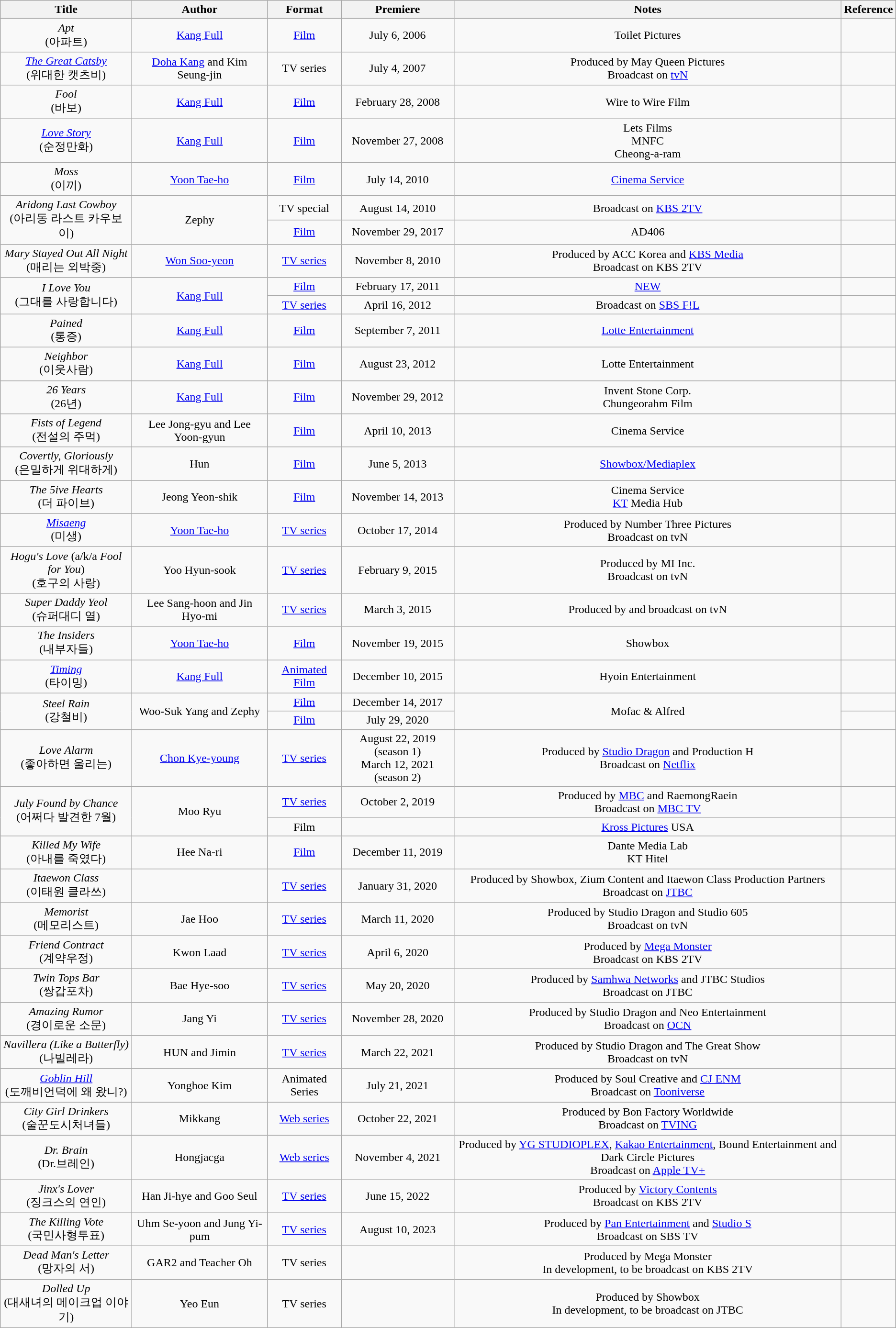<table class="wikitable sortable" style="text-align:center; margin=auto; ">
<tr>
<th>Title</th>
<th>Author</th>
<th scope="col" class="unsortable">Format</th>
<th scope="col" class="wikitable sortable">Premiere</th>
<th scope="col" class="unsortable">Notes</th>
<th scope="col" class="unsortable">Reference</th>
</tr>
<tr>
<td><em>Apt</em><br>(아파트)</td>
<td><a href='#'>Kang Full</a></td>
<td><a href='#'>Film</a></td>
<td>July 6, 2006</td>
<td>Toilet Pictures</td>
<td></td>
</tr>
<tr>
<td><em><a href='#'>The Great Catsby</a></em><br>(위대한 캣츠비)</td>
<td><a href='#'>Doha Kang</a> and Kim Seung-jin</td>
<td>TV series</td>
<td>July 4, 2007</td>
<td>Produced by May Queen Pictures<br>Broadcast on <a href='#'>tvN</a></td>
<td></td>
</tr>
<tr>
<td><em>Fool</em><br>(바보)</td>
<td><a href='#'>Kang Full</a></td>
<td><a href='#'>Film</a></td>
<td>February 28, 2008</td>
<td>Wire to Wire Film</td>
<td></td>
</tr>
<tr>
<td><em><a href='#'>Love Story</a></em><br>(순정만화)</td>
<td><a href='#'>Kang Full</a></td>
<td><a href='#'>Film</a></td>
<td>November 27, 2008</td>
<td>Lets Films<br>MNFC<br>Cheong-a-ram</td>
<td></td>
</tr>
<tr>
<td><em>Moss</em><br>(이끼)</td>
<td><a href='#'>Yoon Tae-ho</a></td>
<td><a href='#'>Film</a></td>
<td>July 14, 2010</td>
<td><a href='#'>Cinema Service</a></td>
<td></td>
</tr>
<tr>
<td rowspan="2"><em>Aridong Last Cowboy</em><br>(아리동 라스트 카우보이)</td>
<td rowspan="2">Zephy</td>
<td>TV special</td>
<td>August 14, 2010</td>
<td>Broadcast on <a href='#'>KBS 2TV</a></td>
<td></td>
</tr>
<tr>
<td><a href='#'>Film</a></td>
<td>November 29, 2017</td>
<td>AD406</td>
<td></td>
</tr>
<tr>
<td><em>Mary Stayed Out All Night</em><br>(매리는 외박중)</td>
<td><a href='#'>Won Soo-yeon</a></td>
<td><a href='#'>TV series</a></td>
<td>November 8, 2010</td>
<td>Produced by ACC Korea and <a href='#'>KBS Media</a><br>Broadcast on KBS 2TV</td>
<td></td>
</tr>
<tr>
<td rowspan="2"><em>I Love You</em><br>(그대를 사랑합니다)</td>
<td rowspan="2"><a href='#'>Kang Full</a></td>
<td><a href='#'>Film</a></td>
<td>February 17, 2011</td>
<td><a href='#'>NEW</a></td>
<td></td>
</tr>
<tr>
<td><a href='#'>TV series</a></td>
<td>April 16, 2012</td>
<td>Broadcast on <a href='#'>SBS F!L</a></td>
<td></td>
</tr>
<tr>
<td><em>Pained</em><br>(통증)</td>
<td><a href='#'>Kang Full</a></td>
<td><a href='#'>Film</a></td>
<td>September 7, 2011</td>
<td><a href='#'>Lotte Entertainment</a></td>
<td></td>
</tr>
<tr>
<td><em>Neighbor</em><br>(이웃사람)</td>
<td><a href='#'>Kang Full</a></td>
<td><a href='#'>Film</a></td>
<td>August 23, 2012</td>
<td>Lotte Entertainment</td>
<td></td>
</tr>
<tr>
<td><em>26 Years</em><br>(26년)</td>
<td><a href='#'>Kang Full</a></td>
<td><a href='#'>Film</a></td>
<td>November 29, 2012</td>
<td>Invent Stone Corp.<br>Chungeorahm Film</td>
<td></td>
</tr>
<tr>
<td><em>Fists of Legend</em><br>(전설의 주먹)</td>
<td>Lee Jong-gyu and Lee Yoon-gyun</td>
<td><a href='#'>Film</a></td>
<td>April 10, 2013</td>
<td>Cinema Service</td>
<td></td>
</tr>
<tr>
<td><em>Covertly, Gloriously</em><br>(은밀하게 위대하게)</td>
<td>Hun</td>
<td><a href='#'>Film</a></td>
<td>June 5, 2013</td>
<td><a href='#'>Showbox/Mediaplex</a></td>
<td></td>
</tr>
<tr>
<td><em>The 5ive Hearts</em><br>(더 파이브)</td>
<td>Jeong Yeon-shik</td>
<td><a href='#'>Film</a></td>
<td>November 14, 2013</td>
<td>Cinema Service<br><a href='#'>KT</a> Media Hub</td>
<td></td>
</tr>
<tr>
<td><em><a href='#'>Misaeng</a></em><br>(미생)</td>
<td><a href='#'>Yoon Tae-ho</a></td>
<td><a href='#'>TV series</a></td>
<td>October 17, 2014</td>
<td>Produced by Number Three Pictures<br>Broadcast on tvN</td>
<td></td>
</tr>
<tr>
<td><em>Hogu's Love</em> (a/k/a <em>Fool for You</em>)<br>(호구의 사랑)</td>
<td>Yoo Hyun-sook</td>
<td><a href='#'>TV series</a></td>
<td>February 9, 2015</td>
<td>Produced by MI Inc.<br>Broadcast on tvN</td>
<td></td>
</tr>
<tr>
<td><em>Super Daddy Yeol</em><br>(슈퍼대디 열)</td>
<td>Lee Sang-hoon and Jin Hyo-mi</td>
<td><a href='#'>TV series</a></td>
<td>March 3, 2015</td>
<td>Produced by and broadcast on tvN</td>
<td></td>
</tr>
<tr>
<td><em>The Insiders</em><br>(내부자들)</td>
<td><a href='#'>Yoon Tae-ho</a></td>
<td><a href='#'>Film</a></td>
<td>November 19, 2015</td>
<td>Showbox</td>
<td></td>
</tr>
<tr>
<td><em><a href='#'>Timing</a></em><br>(타이밍)</td>
<td><a href='#'>Kang Full</a></td>
<td><a href='#'>Animated Film</a></td>
<td>December 10, 2015</td>
<td>Hyoin Entertainment</td>
<td></td>
</tr>
<tr>
<td rowspan="2"><em>Steel Rain</em><br>(강철비)</td>
<td rowspan="2">Woo-Suk Yang and Zephy</td>
<td><a href='#'>Film</a></td>
<td>December 14, 2017</td>
<td rowspan="2">Mofac & Alfred</td>
<td></td>
</tr>
<tr>
<td><a href='#'>Film</a></td>
<td>July 29, 2020</td>
<td></td>
</tr>
<tr>
<td><em>Love Alarm</em><br>(좋아하면 울리는)</td>
<td><a href='#'>Chon Kye-young</a></td>
<td><a href='#'>TV series</a></td>
<td>August 22, 2019 (season 1)<br>March 12, 2021 (season 2)</td>
<td>Produced by <a href='#'>Studio Dragon</a> and Production H<br>Broadcast on <a href='#'>Netflix</a></td>
<td></td>
</tr>
<tr>
<td rowspan="2"><em>July Found by Chance</em><br>(어쩌다 발견한 7월)</td>
<td rowspan="2">Moo Ryu</td>
<td><a href='#'>TV series</a></td>
<td>October 2, 2019</td>
<td>Produced by <a href='#'>MBC</a> and RaemongRaein<br>Broadcast on <a href='#'>MBC TV</a></td>
<td></td>
</tr>
<tr>
<td>Film</td>
<td></td>
<td><a href='#'>Kross Pictures</a> USA</td>
<td></td>
</tr>
<tr>
<td><em>Killed My Wife</em><br>(아내를 죽였다)</td>
<td>Hee Na-ri</td>
<td><a href='#'>Film</a></td>
<td>December 11, 2019</td>
<td>Dante Media Lab<br>KT Hitel</td>
<td></td>
</tr>
<tr>
<td><em>Itaewon Class</em><br>(이태원 클라쓰)</td>
<td></td>
<td><a href='#'>TV series</a></td>
<td>January 31, 2020</td>
<td>Produced by Showbox, Zium Content and Itaewon Class Production Partners<br>Broadcast on <a href='#'>JTBC</a></td>
<td></td>
</tr>
<tr>
<td><em>Memorist</em><br>(메모리스트)</td>
<td>Jae Hoo</td>
<td><a href='#'>TV series</a></td>
<td>March 11, 2020</td>
<td>Produced by Studio Dragon and Studio 605<br>Broadcast on tvN</td>
<td></td>
</tr>
<tr>
<td><em>Friend Contract</em><br>(계약우정)</td>
<td>Kwon Laad</td>
<td><a href='#'>TV series</a></td>
<td>April 6, 2020</td>
<td>Produced by <a href='#'>Mega Monster</a><br>Broadcast on KBS 2TV</td>
<td></td>
</tr>
<tr>
<td><em>Twin Tops Bar</em><br>(쌍갑포차)</td>
<td>Bae Hye-soo</td>
<td><a href='#'>TV series</a></td>
<td>May 20, 2020</td>
<td>Produced by <a href='#'>Samhwa Networks</a> and JTBC Studios<br>Broadcast on JTBC</td>
<td></td>
</tr>
<tr>
<td><em>Amazing Rumor</em><br>(경이로운 소문)</td>
<td>Jang Yi</td>
<td><a href='#'>TV series</a></td>
<td>November 28, 2020</td>
<td>Produced by Studio Dragon and Neo Entertainment<br>Broadcast on <a href='#'>OCN</a></td>
<td></td>
</tr>
<tr>
<td><em>Navillera (Like a Butterfly)</em><br>(나빌레라)</td>
<td>HUN and Jimin</td>
<td><a href='#'>TV series</a></td>
<td>March 22, 2021</td>
<td>Produced by Studio Dragon and The Great Show<br>Broadcast on tvN</td>
<td></td>
</tr>
<tr>
<td><em><a href='#'>Goblin Hill</a></em><br>(도깨비언덕에 왜 왔니?)</td>
<td>Yonghoe Kim</td>
<td>Animated Series</td>
<td>July 21, 2021</td>
<td>Produced by Soul Creative and <a href='#'>CJ ENM</a><br>Broadcast on <a href='#'>Tooniverse</a></td>
<td></td>
</tr>
<tr>
<td><em>City Girl Drinkers</em><br>(술꾼도시처녀들)</td>
<td>Mikkang</td>
<td><a href='#'>Web series</a></td>
<td>October 22, 2021</td>
<td>Produced by Bon Factory Worldwide<br>Broadcast on <a href='#'>TVING</a></td>
<td></td>
</tr>
<tr>
<td><em>Dr. Brain</em><br>(Dr.브레인)</td>
<td>Hongjacga</td>
<td><a href='#'>Web series</a></td>
<td>November 4, 2021</td>
<td>Produced by <a href='#'>YG STUDIOPLEX</a>, <a href='#'>Kakao Entertainment</a>, Bound Entertainment and Dark Circle Pictures<br>Broadcast on <a href='#'>Apple TV+</a></td>
<td></td>
</tr>
<tr>
<td><em>Jinx's Lover</em><br>(징크스의 연인)</td>
<td>Han Ji-hye and Goo Seul</td>
<td><a href='#'>TV series</a></td>
<td>June 15, 2022</td>
<td>Produced by <a href='#'>Victory Contents</a><br>Broadcast on KBS 2TV</td>
<td></td>
</tr>
<tr>
<td><em>The Killing Vote</em><br>(국민사형투표)</td>
<td>Uhm Se-yoon and Jung Yi-pum</td>
<td><a href='#'>TV series</a></td>
<td>August 10, 2023</td>
<td>Produced by <a href='#'>Pan Entertainment</a> and <a href='#'>Studio S</a><br>Broadcast on SBS TV</td>
<td></td>
</tr>
<tr>
<td><em>Dead Man's Letter</em><br>(망자의 서)</td>
<td>GAR2 and Teacher Oh</td>
<td>TV series</td>
<td></td>
<td>Produced by Mega Monster<br>In development, to be broadcast on KBS 2TV</td>
<td></td>
</tr>
<tr>
<td><em>Dolled Up</em><br>(대새녀의 메이크업 이야기)</td>
<td>Yeo Eun</td>
<td>TV series</td>
<td></td>
<td>Produced by Showbox<br>In development, to be broadcast on JTBC</td>
<td></td>
</tr>
</table>
